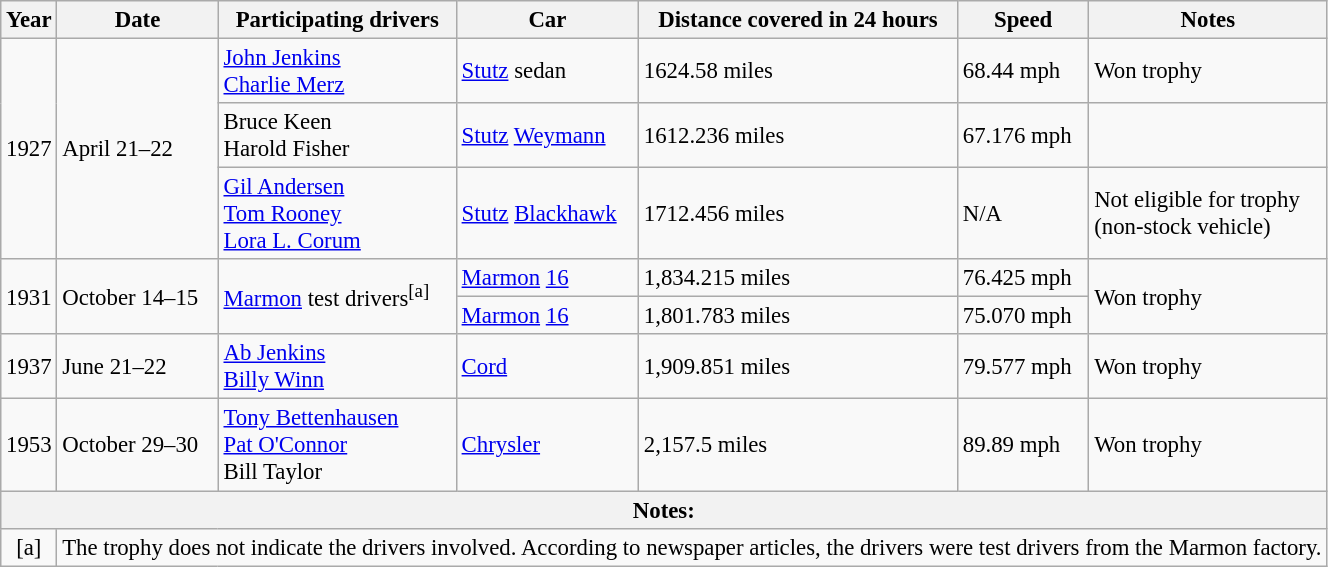<table class="wikitable" style="font-size: 95%;">
<tr>
<th>Year</th>
<th>Date</th>
<th>Participating drivers</th>
<th>Car</th>
<th>Distance covered in 24 hours</th>
<th>Speed</th>
<th>Notes</th>
</tr>
<tr>
<td rowspan=3>1927</td>
<td rowspan=3>April 21–22</td>
<td><a href='#'>John Jenkins</a><br><a href='#'>Charlie Merz</a></td>
<td><a href='#'>Stutz</a> sedan</td>
<td>1624.58 miles</td>
<td>68.44 mph</td>
<td>Won trophy</td>
</tr>
<tr>
<td>Bruce Keen<br>Harold Fisher</td>
<td><a href='#'>Stutz</a> <a href='#'>Weymann</a></td>
<td>1612.236 miles</td>
<td>67.176 mph</td>
<td></td>
</tr>
<tr>
<td><a href='#'>Gil Andersen</a><br><a href='#'>Tom Rooney</a><br><a href='#'>Lora L. Corum</a></td>
<td><a href='#'>Stutz</a> <a href='#'>Blackhawk</a></td>
<td>1712.456 miles</td>
<td>N/A</td>
<td>Not eligible for trophy<br>(non-stock vehicle)</td>
</tr>
<tr>
<td rowspan=2>1931</td>
<td rowspan=2>October 14–15</td>
<td rowspan=2><a href='#'>Marmon</a> test drivers<sup>[a]</sup></td>
<td><a href='#'>Marmon</a> <a href='#'>16</a></td>
<td>1,834.215 miles</td>
<td>76.425 mph</td>
<td rowspan=2>Won trophy</td>
</tr>
<tr>
<td><a href='#'>Marmon</a> <a href='#'>16</a></td>
<td>1,801.783 miles</td>
<td>75.070 mph</td>
</tr>
<tr>
<td>1937</td>
<td>June 21–22</td>
<td> <a href='#'>Ab Jenkins</a><br> <a href='#'>Billy Winn</a></td>
<td><a href='#'>Cord</a></td>
<td>1,909.851 miles</td>
<td>79.577 mph</td>
<td>Won trophy</td>
</tr>
<tr>
<td>1953</td>
<td>October 29–30</td>
<td> <a href='#'>Tony Bettenhausen</a><br> <a href='#'>Pat O'Connor</a><br> Bill Taylor</td>
<td><a href='#'>Chrysler</a></td>
<td>2,157.5 miles</td>
<td>89.89 mph</td>
<td>Won trophy</td>
</tr>
<tr>
<th colspan="7">Notes:</th>
</tr>
<tr>
<td style="text-align:center">[a]</td>
<td colspan="6">The trophy does not indicate the drivers involved. According to newspaper articles, the drivers were test drivers from the Marmon factory.</td>
</tr>
</table>
